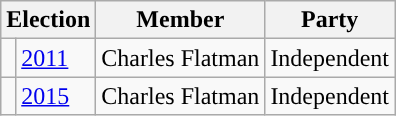<table class="wikitable">
<tr>
<th colspan="2">Election</th>
<th>Member</th>
<th>Party</th>
</tr>
<tr>
<td style="background-color: "></td>
<td><a href='#'>2011</a></td>
<td>Charles Flatman</td>
<td>Independent</td>
</tr>
<tr>
<td style="background-color: "></td>
<td><a href='#'>2015</a></td>
<td>Charles Flatman</td>
<td>Independent</td>
</tr>
</table>
